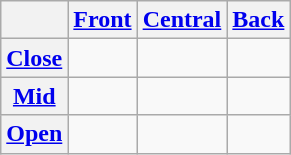<table class="wikitable" style="text-align:center">
<tr>
<th></th>
<th><a href='#'>Front</a></th>
<th><a href='#'>Central</a></th>
<th><a href='#'>Back</a></th>
</tr>
<tr>
<th><a href='#'>Close</a></th>
<td> </td>
<td></td>
<td> </td>
</tr>
<tr>
<th><a href='#'>Mid</a></th>
<td> </td>
<td></td>
<td> </td>
</tr>
<tr>
<th><a href='#'>Open</a></th>
<td></td>
<td> </td>
<td></td>
</tr>
</table>
